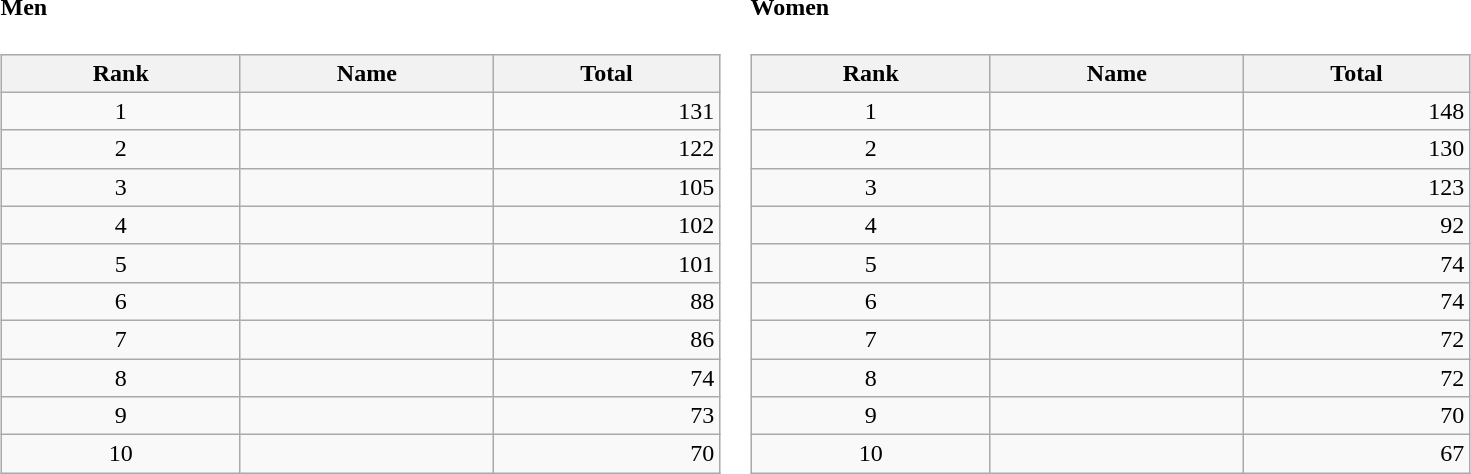<table border="0">
<tr>
<td valign="top"><br><h4>Men</h4><table class="wikitable" style="width:30em;margin-bottom:0;">
<tr>
<th>Rank</th>
<th>Name</th>
<th>Total</th>
</tr>
<tr>
<td style="text-align:center;">1</td>
<td> </td>
<td align="right">131</td>
</tr>
<tr>
<td style="text-align:center;">2</td>
<td> </td>
<td align="right">122</td>
</tr>
<tr>
<td style="text-align:center;">3</td>
<td></td>
<td align="right">105</td>
</tr>
<tr>
<td style="text-align:center;">4</td>
<td></td>
<td align="right">102</td>
</tr>
<tr>
<td style="text-align:center;">5</td>
<td></td>
<td align="right">101</td>
</tr>
<tr>
<td style="text-align:center;">6</td>
<td></td>
<td align="right">88</td>
</tr>
<tr>
<td style="text-align:center;">7</td>
<td></td>
<td align="right">86</td>
</tr>
<tr>
<td style="text-align:center;">8</td>
<td></td>
<td align="right">74</td>
</tr>
<tr>
<td style="text-align:center;">9</td>
<td></td>
<td align="right">73</td>
</tr>
<tr>
<td style="text-align:center;">10</td>
<td></td>
<td align="right">70</td>
</tr>
</table>
</td>
<td valign="top"><br><h4>Women</h4><table class="wikitable" style="width:30em;margin-bottom:0;">
<tr>
<th>Rank</th>
<th>Name</th>
<th>Total</th>
</tr>
<tr>
<td style="text-align:center;">1</td>
<td> </td>
<td align="right">148</td>
</tr>
<tr>
<td style="text-align:center;">2</td>
<td></td>
<td align="right">130</td>
</tr>
<tr>
<td style="text-align:center;">3</td>
<td></td>
<td align="right">123</td>
</tr>
<tr>
<td style="text-align:center;">4</td>
<td> </td>
<td align="right">92</td>
</tr>
<tr>
<td style="text-align:center;">5</td>
<td></td>
<td align="right">74</td>
</tr>
<tr>
<td style="text-align:center;">6</td>
<td></td>
<td align="right">74</td>
</tr>
<tr>
<td style="text-align:center;">7</td>
<td></td>
<td align="right">72</td>
</tr>
<tr>
<td style="text-align:center;">8</td>
<td></td>
<td align="right">72</td>
</tr>
<tr>
<td style="text-align:center;">9</td>
<td></td>
<td align="right">70</td>
</tr>
<tr>
<td style="text-align:center;">10</td>
<td></td>
<td align="right">67</td>
</tr>
</table>
</td>
</tr>
</table>
